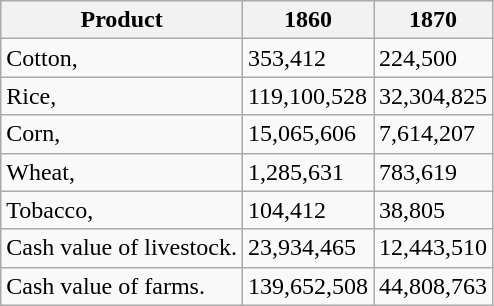<table class="wikitable floatright">
<tr align="center">
<th>Product</th>
<th>1860</th>
<th>1870</th>
</tr>
<tr>
<td>Cotton, </td>
<td>353,412</td>
<td>224,500</td>
</tr>
<tr>
<td align="left">Rice, </td>
<td>119,100,528</td>
<td>32,304,825</td>
</tr>
<tr>
<td align="left">Corn, </td>
<td>15,065,606</td>
<td>7,614,207</td>
</tr>
<tr>
<td align="left">Wheat, </td>
<td>1,285,631</td>
<td>783,619</td>
</tr>
<tr>
<td>Tobacco, </td>
<td>104,412</td>
<td>38,805</td>
</tr>
<tr>
<td>Cash value of livestock.</td>
<td>23,934,465</td>
<td>12,443,510</td>
</tr>
<tr>
<td>Cash value of farms.</td>
<td>139,652,508</td>
<td>44,808,763</td>
</tr>
</table>
